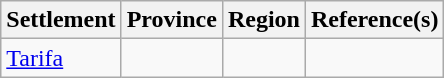<table class="wikitable sortable">
<tr>
<th>Settlement</th>
<th>Province</th>
<th>Region</th>
<th>Reference(s)</th>
</tr>
<tr>
<td><a href='#'>Tarifa</a></td>
<td></td>
<td></td>
<td></td>
</tr>
</table>
